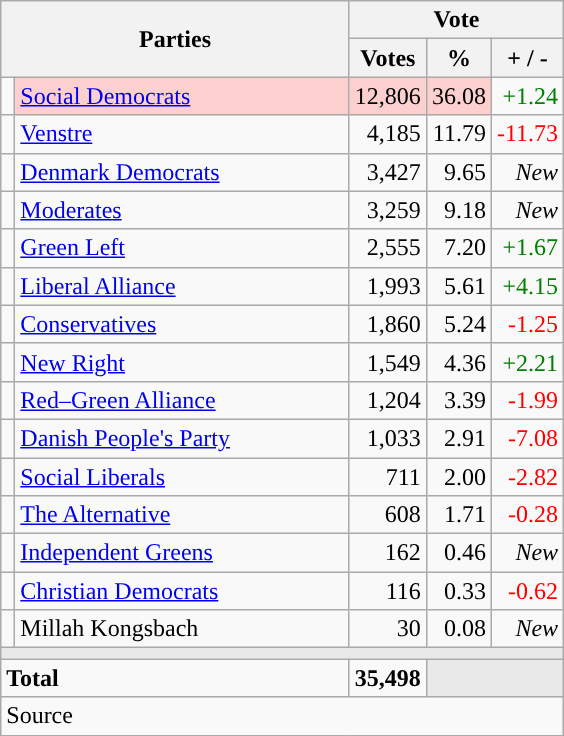<table class="wikitable" style="text-align:right;">
<tr>
<th style="text-align:centre;" rowspan="2" colspan="2" width="225">Parties</th>
<th colspan="3">Vote</th>
</tr>
<tr>
<th width="15">Votes</th>
<th width="15">%</th>
<th width="15">+ / -</th>
</tr>
<tr>
<td width="2" style="color:inherit;background:"></td>
<td bgcolor=#fbd0ce  align="left"><a href='#'>Social Democrats</a></td>
<td bgcolor=#fbd0ce>12,806</td>
<td bgcolor=#fbd0ce>36.08</td>
<td style=color:green;>+1.24</td>
</tr>
<tr>
<td width="2" style="color:inherit;background:"></td>
<td align="left"><a href='#'>Venstre</a></td>
<td>4,185</td>
<td>11.79</td>
<td style=color:red;>-11.73</td>
</tr>
<tr>
<td width="2" style="color:inherit;background:"></td>
<td align="left"><a href='#'>Denmark Democrats</a></td>
<td>3,427</td>
<td>9.65</td>
<td><em>New</em></td>
</tr>
<tr>
<td width="2" style="color:inherit;background:"></td>
<td align="left"><a href='#'>Moderates</a></td>
<td>3,259</td>
<td>9.18</td>
<td><em>New</em></td>
</tr>
<tr>
<td width="2" style="color:inherit;background:"></td>
<td align="left"><a href='#'>Green Left</a></td>
<td>2,555</td>
<td>7.20</td>
<td style=color:green;>+1.67</td>
</tr>
<tr>
<td width="2" style="color:inherit;background:"></td>
<td align="left"><a href='#'>Liberal Alliance</a></td>
<td>1,993</td>
<td>5.61</td>
<td style=color:green;>+4.15</td>
</tr>
<tr>
<td width="2" style="color:inherit;background:"></td>
<td align="left"><a href='#'>Conservatives</a></td>
<td>1,860</td>
<td>5.24</td>
<td style=color:red;>-1.25</td>
</tr>
<tr>
<td width="2" style="color:inherit;background:"></td>
<td align="left"><a href='#'>New Right</a></td>
<td>1,549</td>
<td>4.36</td>
<td style=color:green;>+2.21</td>
</tr>
<tr>
<td width="2" style="color:inherit;background:"></td>
<td align="left"><a href='#'>Red–Green Alliance</a></td>
<td>1,204</td>
<td>3.39</td>
<td style=color:red;>-1.99</td>
</tr>
<tr>
<td width="2" style="color:inherit;background:"></td>
<td align="left"><a href='#'>Danish People's Party</a></td>
<td>1,033</td>
<td>2.91</td>
<td style=color:red;>-7.08</td>
</tr>
<tr>
<td width="2" style="color:inherit;background:"></td>
<td align="left"><a href='#'>Social Liberals</a></td>
<td>711</td>
<td>2.00</td>
<td style=color:red;>-2.82</td>
</tr>
<tr>
<td width="2" style="color:inherit;background:"></td>
<td align="left"><a href='#'>The Alternative</a></td>
<td>608</td>
<td>1.71</td>
<td style=color:red;>-0.28</td>
</tr>
<tr>
<td width="2" style="color:inherit;background:"></td>
<td align="left"><a href='#'>Independent Greens</a></td>
<td>162</td>
<td>0.46</td>
<td><em>New</em></td>
</tr>
<tr>
<td width="2" style="color:inherit;background:"></td>
<td align="left"><a href='#'>Christian Democrats</a></td>
<td>116</td>
<td>0.33</td>
<td style=color:red;>-0.62</td>
</tr>
<tr>
<td width="2" style="color:inherit;background:"></td>
<td align="left">Millah Kongsbach</td>
<td>30</td>
<td>0.08</td>
<td><em>New</em></td>
</tr>
<tr>
<td colspan="7" bgcolor="#E9E9E9"></td>
</tr>
<tr>
<td align="left" colspan="2"><strong>Total</strong></td>
<td><strong>35,498</strong></td>
<td bgcolor="#E9E9E9" colspan="2"></td>
</tr>
<tr>
<td align="left" colspan="6">Source</td>
</tr>
</table>
